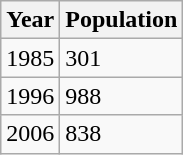<table class="wikitable">
<tr>
<th>Year</th>
<th>Population</th>
</tr>
<tr>
<td>1985</td>
<td>301</td>
</tr>
<tr>
<td>1996</td>
<td>988</td>
</tr>
<tr>
<td>2006</td>
<td>838</td>
</tr>
</table>
